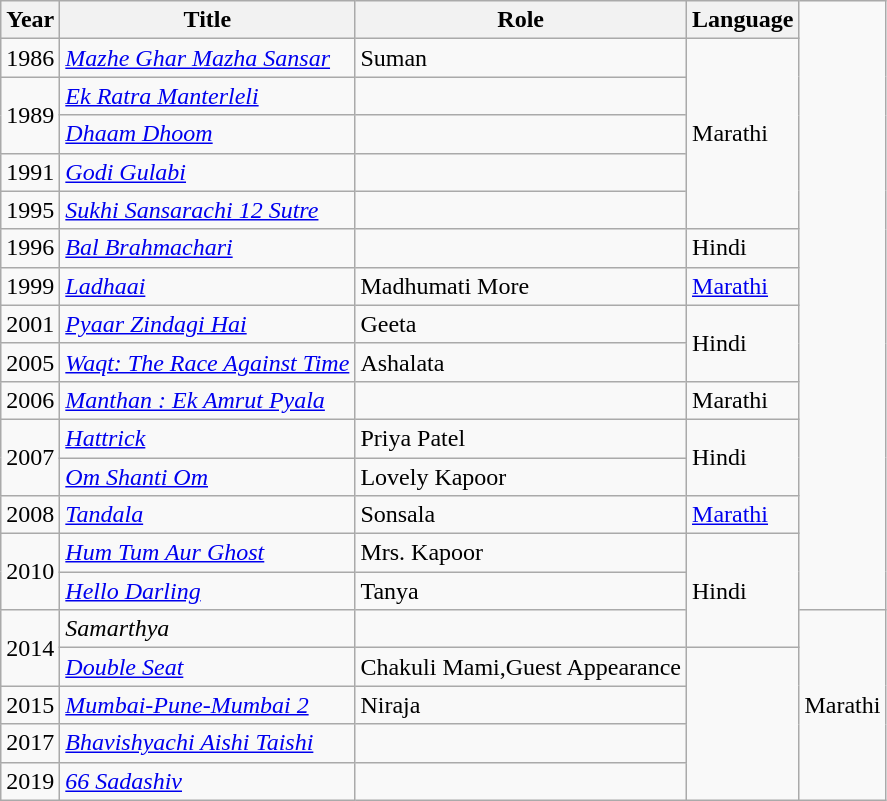<table class="wikitable">
<tr>
<th>Year</th>
<th>Title</th>
<th>Role</th>
<th>Language</th>
</tr>
<tr>
<td>1986</td>
<td><em><a href='#'>Mazhe Ghar Mazha Sansar</a></em></td>
<td>Suman</td>
<td rowspan="5">Marathi</td>
</tr>
<tr>
<td Rowspan="2">1989</td>
<td><em><a href='#'>Ek Ratra Manterleli</a></em></td>
<td></td>
</tr>
<tr>
<td><em><a href='#'>Dhaam Dhoom</a></em></td>
<td></td>
</tr>
<tr>
<td>1991</td>
<td><em><a href='#'>Godi Gulabi</a></em></td>
<td></td>
</tr>
<tr>
<td>1995</td>
<td><em><a href='#'>Sukhi Sansarachi 12 Sutre</a></em></td>
<td></td>
</tr>
<tr>
<td>1996</td>
<td><em><a href='#'>Bal Brahmachari</a></em></td>
<td></td>
<td>Hindi</td>
</tr>
<tr>
<td>1999</td>
<td><em><a href='#'>Ladhaai</a></em></td>
<td>Madhumati More</td>
<td><a href='#'>Marathi</a></td>
</tr>
<tr>
<td>2001</td>
<td><em><a href='#'>Pyaar Zindagi Hai</a></em></td>
<td>Geeta</td>
<td Rowspan="2">Hindi</td>
</tr>
<tr>
<td>2005</td>
<td><em><a href='#'>Waqt: The Race Against Time</a></em></td>
<td>Ashalata</td>
</tr>
<tr>
<td>2006</td>
<td><em><a href='#'>Manthan : Ek Amrut Pyala</a></em></td>
<td></td>
<td>Marathi</td>
</tr>
<tr>
<td rowspan="2">2007</td>
<td><em><a href='#'>Hattrick</a></em></td>
<td>Priya Patel</td>
<td rowspan="2">Hindi</td>
</tr>
<tr>
<td><em><a href='#'>Om Shanti Om</a></em></td>
<td>Lovely Kapoor</td>
</tr>
<tr>
<td>2008</td>
<td><em><a href='#'>Tandala</a></em></td>
<td>Sonsala</td>
<td><a href='#'>Marathi</a></td>
</tr>
<tr>
<td rowspan="2">2010</td>
<td><em><a href='#'>Hum Tum Aur Ghost</a></em></td>
<td>Mrs. Kapoor</td>
<td Rowspan="3">Hindi</td>
</tr>
<tr>
<td><em><a href='#'>Hello Darling</a></em></td>
<td>Tanya</td>
</tr>
<tr>
<td Rowspan="2">2014</td>
<td><em>Samarthya</em></td>
<td></td>
<td rowspan="5">Marathi</td>
</tr>
<tr>
<td><em><a href='#'>Double Seat</a></em></td>
<td>Chakuli Mami,Guest Appearance</td>
</tr>
<tr>
<td>2015</td>
<td><em><a href='#'>Mumbai-Pune-Mumbai 2</a></em></td>
<td>Niraja</td>
</tr>
<tr>
<td>2017</td>
<td><em><a href='#'>Bhavishyachi Aishi Taishi</a></em></td>
<td></td>
</tr>
<tr>
<td>2019</td>
<td><em><a href='#'>66 Sadashiv</a></em></td>
<td></td>
</tr>
</table>
